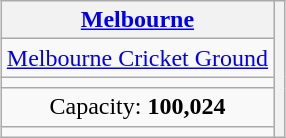<table class="wikitable" style="margin:0.5em auto; text-align:center">
<tr>
<th><a href='#'>Melbourne</a></th>
<th rowspan="5"><br></th>
</tr>
<tr>
<td><a href='#'>Melbourne Cricket Ground</a></td>
</tr>
<tr>
<td><small></small></td>
</tr>
<tr>
<td>Capacity: <strong>100,024</strong></td>
</tr>
<tr>
<td></td>
</tr>
</table>
